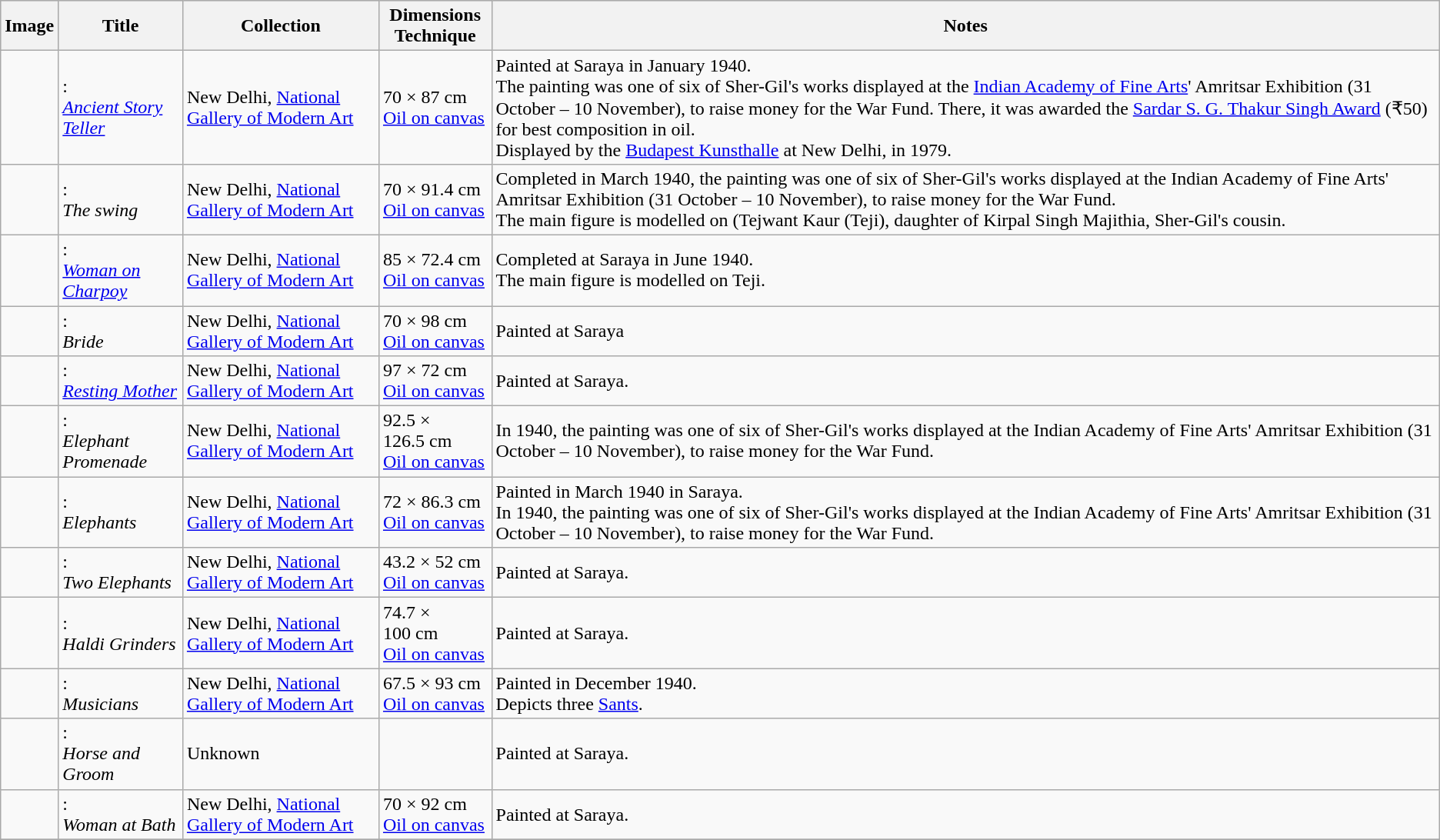<table class="wikitable plainrowheaders sortable">
<tr style="background:#ccc; text-align:center;">
<th scope="col" class="unsortable">Image</th>
<th scope="col">Title</th>
<th scope="col">Collection</th>
<th scope="col">Dimensions<br>Technique</th>
<th scope="col" class="unsortable">Notes </th>
</tr>
<tr>
<td></td>
<td>:<br><em><a href='#'>Ancient Story Teller</a></em></td>
<td>New Delhi, <a href='#'>National Gallery of Modern Art</a></td>
<td>70 × 87 cm<br><a href='#'>Oil on canvas</a></td>
<td>Painted at Saraya in January 1940.<br>The painting was one of six of Sher-Gil's works displayed at the <a href='#'>Indian Academy of Fine Arts</a>' Amritsar Exhibition (31 October – 10 November), to raise money for the War Fund. There, it was awarded the <a href='#'>Sardar S. G. Thakur Singh Award</a> (₹50) for best composition in oil.<br>Displayed by the <a href='#'>Budapest Kunsthalle</a> at New Delhi, in 1979.</td>
</tr>
<tr>
<td></td>
<td>:<br><em>The swing</em></td>
<td>New Delhi, <a href='#'>National Gallery of Modern Art</a></td>
<td>70 × 91.4 cm<br><a href='#'>Oil on canvas</a></td>
<td>Completed in March 1940, the painting was one of six of Sher-Gil's works displayed at the Indian Academy of Fine Arts' Amritsar Exhibition (31 October – 10 November), to raise money for the War Fund.<br>The main figure is modelled on (Tejwant Kaur (Teji), daughter of Kirpal Singh Majithia, Sher-Gil's cousin.</td>
</tr>
<tr>
<td></td>
<td>:<br><em><a href='#'>Woman on Charpoy</a></em></td>
<td>New Delhi, <a href='#'>National Gallery of Modern Art</a></td>
<td>85 × 72.4 cm<br><a href='#'>Oil on canvas</a></td>
<td>Completed at Saraya in June 1940.<br>The main figure is modelled on Teji.</td>
</tr>
<tr>
<td></td>
<td>:<br><em>Bride</em></td>
<td>New Delhi, <a href='#'>National Gallery of Modern Art</a></td>
<td>70 × 98 cm<br><a href='#'>Oil on canvas</a></td>
<td>Painted at Saraya</td>
</tr>
<tr>
<td></td>
<td>:<br><em><a href='#'>Resting Mother</a></em></td>
<td>New Delhi, <a href='#'>National Gallery of Modern Art</a></td>
<td>97 × 72 cm<br><a href='#'>Oil on canvas</a></td>
<td>Painted at Saraya.</td>
</tr>
<tr>
<td></td>
<td>:<br><em>Elephant Promenade</em></td>
<td>New Delhi, <a href='#'>National Gallery of Modern Art</a></td>
<td>92.5 × 126.5 cm<br><a href='#'>Oil on canvas</a></td>
<td>In 1940, the painting was one of six of Sher-Gil's works displayed at the Indian Academy of Fine Arts' Amritsar Exhibition (31 October – 10 November), to raise money for the War Fund.</td>
</tr>
<tr>
<td></td>
<td>:<br><em>Elephants</em></td>
<td>New Delhi, <a href='#'>National Gallery of Modern Art</a></td>
<td>72 × 86.3 cm<br><a href='#'>Oil on canvas</a></td>
<td>Painted in March 1940 in Saraya.<br>In 1940, the painting was one of six of Sher-Gil's works displayed at the Indian Academy of Fine Arts' Amritsar Exhibition (31 October – 10 November), to raise money for the War Fund.</td>
</tr>
<tr>
<td></td>
<td>:<br><em>Two Elephants</em></td>
<td>New Delhi, <a href='#'>National Gallery of Modern Art</a></td>
<td>43.2 × 52 cm<br><a href='#'>Oil on canvas</a></td>
<td>Painted at Saraya.</td>
</tr>
<tr>
<td></td>
<td>:<br><em>Haldi Grinders</em></td>
<td>New Delhi, <a href='#'>National Gallery of Modern Art</a></td>
<td>74.7 × 100 cm<br><a href='#'>Oil on canvas</a></td>
<td>Painted at Saraya.</td>
</tr>
<tr>
<td></td>
<td>:<br><em>Musicians</em></td>
<td>New Delhi, <a href='#'>National Gallery of Modern Art</a></td>
<td>67.5 × 93 cm<br><a href='#'>Oil on canvas</a></td>
<td>Painted in December 1940.<br>Depicts three <a href='#'>Sants</a>.</td>
</tr>
<tr>
<td></td>
<td>:<br><em>Horse and Groom</em></td>
<td>Unknown</td>
<td></td>
<td>Painted at Saraya.</td>
</tr>
<tr>
<td></td>
<td>:<br><em>Woman at Bath</em></td>
<td>New Delhi, <a href='#'>National Gallery of Modern Art</a></td>
<td>70 × 92 cm<br><a href='#'>Oil on canvas</a></td>
<td>Painted at Saraya.</td>
</tr>
<tr>
</tr>
</table>
